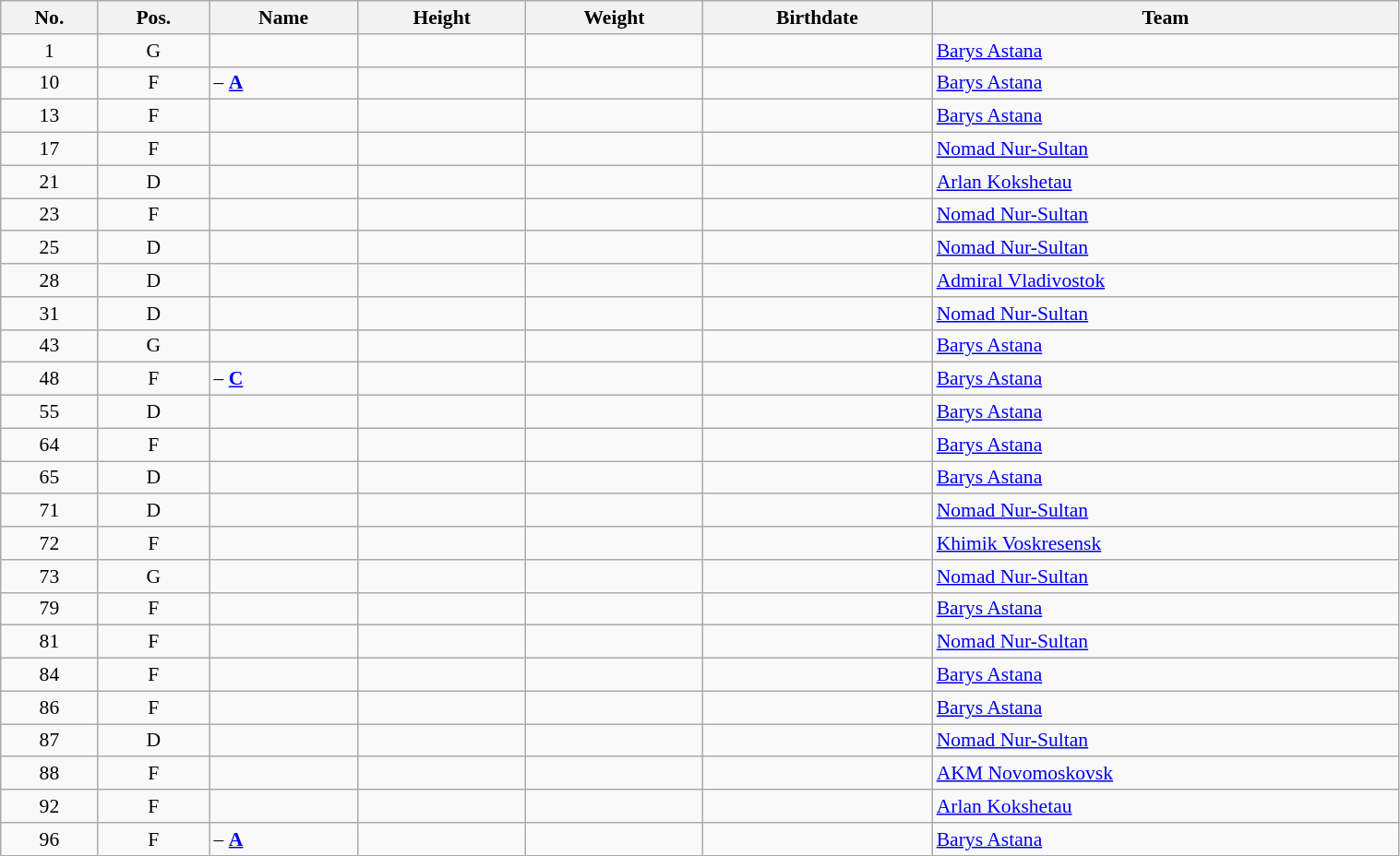<table width="80%" class="wikitable sortable" style="font-size: 90%; text-align: center;">
<tr>
<th>No.</th>
<th>Pos.</th>
<th>Name</th>
<th>Height</th>
<th>Weight</th>
<th>Birthdate</th>
<th>Team</th>
</tr>
<tr>
<td>1</td>
<td>G</td>
<td align=left></td>
<td></td>
<td></td>
<td></td>
<td style="text-align:left;"> <a href='#'>Barys Astana</a></td>
</tr>
<tr>
<td>10</td>
<td>F</td>
<td align=left> – <strong><a href='#'>A</a></strong></td>
<td></td>
<td></td>
<td></td>
<td style="text-align:left;"> <a href='#'>Barys Astana</a></td>
</tr>
<tr>
<td>13</td>
<td>F</td>
<td align=left></td>
<td></td>
<td></td>
<td></td>
<td style="text-align:left;"> <a href='#'>Barys Astana</a></td>
</tr>
<tr>
<td>17</td>
<td>F</td>
<td align=left></td>
<td></td>
<td></td>
<td></td>
<td style="text-align:left;"> <a href='#'>Nomad Nur-Sultan</a></td>
</tr>
<tr>
<td>21</td>
<td>D</td>
<td align=left></td>
<td></td>
<td></td>
<td></td>
<td style="text-align:left;"> <a href='#'>Arlan Kokshetau</a></td>
</tr>
<tr>
<td>23</td>
<td>F</td>
<td align=left></td>
<td></td>
<td></td>
<td></td>
<td style="text-align:left;"> <a href='#'>Nomad Nur-Sultan</a></td>
</tr>
<tr>
<td>25</td>
<td>D</td>
<td align=left></td>
<td></td>
<td></td>
<td></td>
<td style="text-align:left;"> <a href='#'>Nomad Nur-Sultan</a></td>
</tr>
<tr>
<td>28</td>
<td>D</td>
<td align=left></td>
<td></td>
<td></td>
<td></td>
<td style="text-align:left;"> <a href='#'>Admiral Vladivostok</a></td>
</tr>
<tr>
<td>31</td>
<td>D</td>
<td align=left></td>
<td></td>
<td></td>
<td></td>
<td style="text-align:left;"> <a href='#'>Nomad Nur-Sultan</a></td>
</tr>
<tr>
<td>43</td>
<td>G</td>
<td align=left></td>
<td></td>
<td></td>
<td></td>
<td style="text-align:left;"> <a href='#'>Barys Astana</a></td>
</tr>
<tr>
<td>48</td>
<td>F</td>
<td align=left> – <strong><a href='#'>C</a></strong></td>
<td></td>
<td></td>
<td></td>
<td style="text-align:left;"> <a href='#'>Barys Astana</a></td>
</tr>
<tr>
<td>55</td>
<td>D</td>
<td align=left></td>
<td></td>
<td></td>
<td></td>
<td style="text-align:left;"> <a href='#'>Barys Astana</a></td>
</tr>
<tr>
<td>64</td>
<td>F</td>
<td align=left></td>
<td></td>
<td></td>
<td></td>
<td style="text-align:left;"> <a href='#'>Barys Astana</a></td>
</tr>
<tr>
<td>65</td>
<td>D</td>
<td align=left></td>
<td></td>
<td></td>
<td></td>
<td style="text-align:left;"> <a href='#'>Barys Astana</a></td>
</tr>
<tr>
<td>71</td>
<td>D</td>
<td align=left></td>
<td></td>
<td></td>
<td></td>
<td style="text-align:left;"> <a href='#'>Nomad Nur-Sultan</a></td>
</tr>
<tr>
<td>72</td>
<td>F</td>
<td align=left></td>
<td></td>
<td></td>
<td></td>
<td style="text-align:left;"> <a href='#'>Khimik Voskresensk</a></td>
</tr>
<tr>
<td>73</td>
<td>G</td>
<td align=left></td>
<td></td>
<td></td>
<td></td>
<td style="text-align:left;"> <a href='#'>Nomad Nur-Sultan</a></td>
</tr>
<tr>
<td>79</td>
<td>F</td>
<td align=left></td>
<td></td>
<td></td>
<td></td>
<td style="text-align:left;"> <a href='#'>Barys Astana</a></td>
</tr>
<tr>
<td>81</td>
<td>F</td>
<td align=left></td>
<td></td>
<td></td>
<td></td>
<td style="text-align:left;"> <a href='#'>Nomad Nur-Sultan</a></td>
</tr>
<tr>
<td>84</td>
<td>F</td>
<td align=left></td>
<td></td>
<td></td>
<td></td>
<td style="text-align:left;"> <a href='#'>Barys Astana</a></td>
</tr>
<tr>
<td>86</td>
<td>F</td>
<td align=left></td>
<td></td>
<td></td>
<td></td>
<td style="text-align:left;"> <a href='#'>Barys Astana</a></td>
</tr>
<tr>
<td>87</td>
<td>D</td>
<td align=left></td>
<td></td>
<td></td>
<td></td>
<td style="text-align:left;"> <a href='#'>Nomad Nur-Sultan</a></td>
</tr>
<tr>
<td>88</td>
<td>F</td>
<td align=left></td>
<td></td>
<td></td>
<td></td>
<td style="text-align:left;"> <a href='#'>AKM Novomoskovsk</a></td>
</tr>
<tr>
<td>92</td>
<td>F</td>
<td align=left></td>
<td></td>
<td></td>
<td></td>
<td style="text-align:left;"> <a href='#'>Arlan Kokshetau</a></td>
</tr>
<tr>
<td>96</td>
<td>F</td>
<td align=left> – <strong><a href='#'>A</a></strong></td>
<td></td>
<td></td>
<td></td>
<td style="text-align:left;"> <a href='#'>Barys Astana</a></td>
</tr>
</table>
